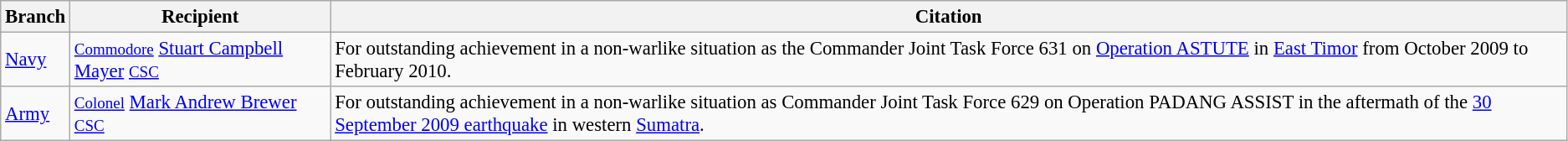<table class="wikitable" style="font-size:95%;">
<tr>
<th>Branch</th>
<th>Recipient</th>
<th>Citation</th>
</tr>
<tr>
<td><a href='#'>Navy</a></td>
<td><small><a href='#'>Commodore</a></small> <a href='#'>Stuart Campbell Mayer</a> <small><a href='#'>CSC</a></small></td>
<td>For outstanding achievement in a non-warlike situation as the Commander Joint Task Force 631 on <a href='#'>Operation ASTUTE</a> in <a href='#'>East Timor</a> from October 2009 to February 2010.</td>
</tr>
<tr>
<td><a href='#'>Army</a></td>
<td><small><a href='#'>Colonel</a></small> <a href='#'>Mark Andrew Brewer</a> <small><a href='#'>CSC</a></small></td>
<td>For outstanding achievement in a non-warlike situation as Commander Joint Task Force 629 on Operation PADANG ASSIST in the aftermath of the <a href='#'>30 September 2009 earthquake</a> in western <a href='#'>Sumatra</a>.</td>
</tr>
</table>
